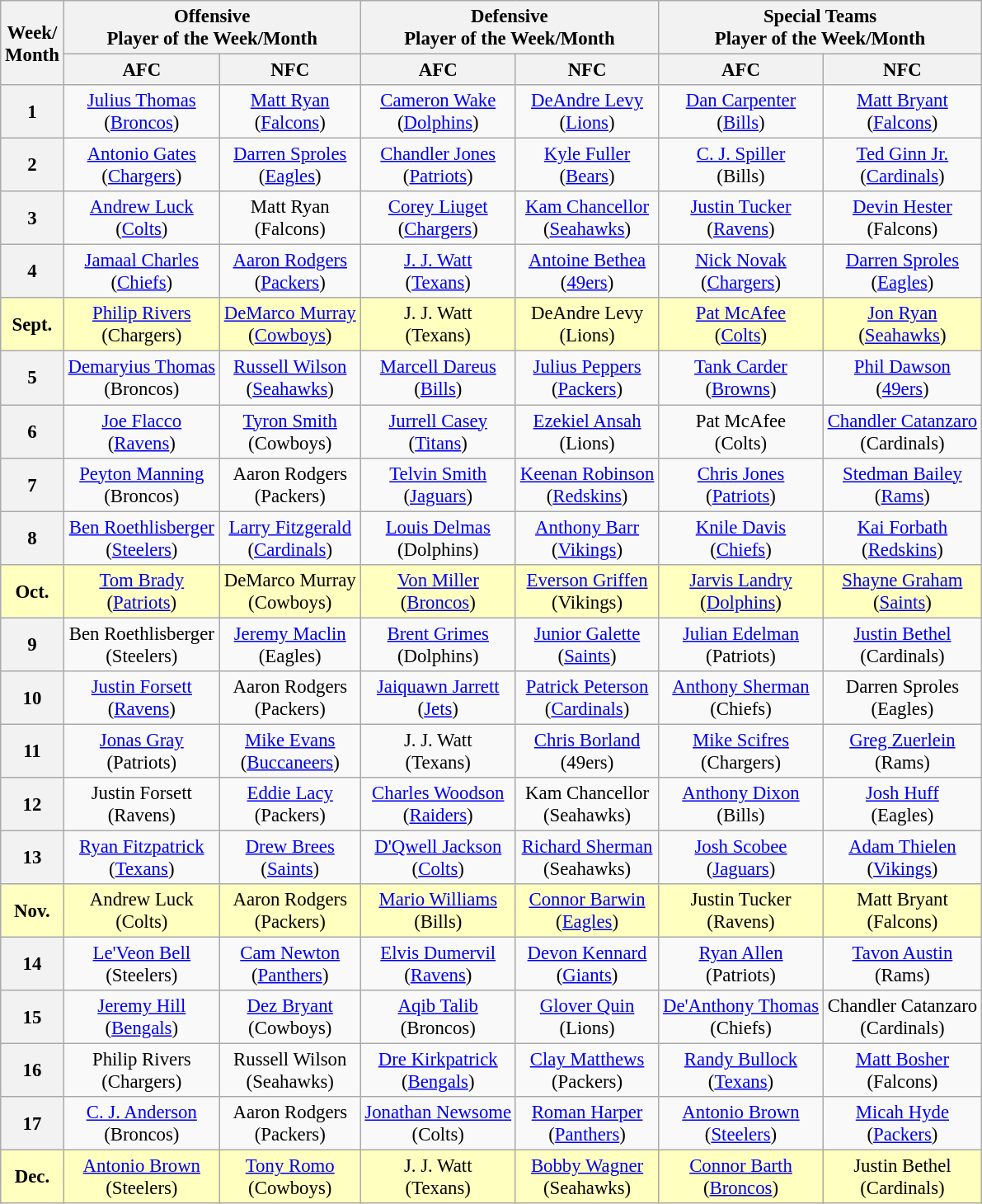<table class="wikitable" style="font-size: 95%; text-align: center;">
<tr>
<th rowspan=2>Week/<br>Month</th>
<th colspan=2>Offensive<br>Player of the Week/Month</th>
<th colspan=2>Defensive<br>Player of the Week/Month</th>
<th colspan=2>Special Teams<br>Player of the Week/Month</th>
</tr>
<tr>
<th>AFC</th>
<th>NFC</th>
<th>AFC</th>
<th>NFC</th>
<th>AFC</th>
<th>NFC</th>
</tr>
<tr>
<th>1</th>
<td><a href='#'>Julius Thomas</a><br>(<a href='#'>Broncos</a>)</td>
<td><a href='#'>Matt Ryan</a><br>(<a href='#'>Falcons</a>)</td>
<td><a href='#'>Cameron Wake</a><br>(<a href='#'>Dolphins</a>)</td>
<td><a href='#'>DeAndre Levy</a><br>(<a href='#'>Lions</a>)</td>
<td><a href='#'>Dan Carpenter</a><br>(<a href='#'>Bills</a>)</td>
<td><a href='#'>Matt Bryant</a><br>(<a href='#'>Falcons</a>)</td>
</tr>
<tr>
<th>2</th>
<td><a href='#'>Antonio Gates</a><br>(<a href='#'>Chargers</a>)</td>
<td><a href='#'>Darren Sproles</a><br>(<a href='#'>Eagles</a>)</td>
<td><a href='#'>Chandler Jones</a><br>(<a href='#'>Patriots</a>)</td>
<td><a href='#'>Kyle Fuller</a><br>(<a href='#'>Bears</a>)</td>
<td><a href='#'>C. J. Spiller</a><br>(Bills)</td>
<td><a href='#'>Ted Ginn Jr.</a><br>(<a href='#'>Cardinals</a>)</td>
</tr>
<tr>
<th>3</th>
<td><a href='#'>Andrew Luck</a><br>(<a href='#'>Colts</a>)</td>
<td>Matt Ryan<br>(Falcons)</td>
<td><a href='#'>Corey Liuget</a><br>(<a href='#'>Chargers</a>)</td>
<td><a href='#'>Kam Chancellor</a><br>(<a href='#'>Seahawks</a>)</td>
<td><a href='#'>Justin Tucker</a><br>(<a href='#'>Ravens</a>)</td>
<td><a href='#'>Devin Hester</a><br>(Falcons)</td>
</tr>
<tr>
<th>4</th>
<td><a href='#'>Jamaal Charles</a><br>(<a href='#'>Chiefs</a>)</td>
<td><a href='#'>Aaron Rodgers</a><br>(<a href='#'>Packers</a>)</td>
<td><a href='#'>J. J. Watt</a><br>(<a href='#'>Texans</a>)</td>
<td><a href='#'>Antoine Bethea</a><br>(<a href='#'>49ers</a>)</td>
<td><a href='#'>Nick Novak</a><br>(<a href='#'>Chargers</a>)</td>
<td><a href='#'>Darren Sproles</a><br>(<a href='#'>Eagles</a>)</td>
</tr>
<tr>
<td style="background:#ffffbf;"><strong>Sept.</strong></td>
<td style="background:#ffffbf;"><a href='#'>Philip Rivers</a><br>(Chargers)</td>
<td style="background:#ffffbf;"><a href='#'>DeMarco Murray</a><br>(<a href='#'>Cowboys</a>)</td>
<td style="background:#ffffbf;">J. J. Watt<br>(Texans)</td>
<td style="background:#ffffbf;">DeAndre Levy<br>(Lions)</td>
<td style="background:#ffffbf;"><a href='#'>Pat McAfee</a><br>(<a href='#'>Colts</a>)</td>
<td style="background:#ffffbf;"><a href='#'>Jon Ryan</a><br>(<a href='#'>Seahawks</a>)</td>
</tr>
<tr>
<th>5</th>
<td><a href='#'>Demaryius Thomas</a><br>(Broncos)</td>
<td><a href='#'>Russell Wilson</a><br>(<a href='#'>Seahawks</a>)</td>
<td><a href='#'>Marcell Dareus</a><br>(<a href='#'>Bills</a>)</td>
<td><a href='#'>Julius Peppers</a><br>(<a href='#'>Packers</a>)</td>
<td><a href='#'>Tank Carder</a><br>(<a href='#'>Browns</a>)</td>
<td><a href='#'>Phil Dawson</a><br>(<a href='#'>49ers</a>)</td>
</tr>
<tr>
<th>6</th>
<td><a href='#'>Joe Flacco</a><br>(<a href='#'>Ravens</a>)</td>
<td><a href='#'>Tyron Smith</a><br>(Cowboys)</td>
<td><a href='#'>Jurrell Casey</a><br>(<a href='#'>Titans</a>)</td>
<td><a href='#'>Ezekiel Ansah</a><br>(Lions)</td>
<td>Pat McAfee<br>(Colts)</td>
<td><a href='#'>Chandler Catanzaro</a><br>(Cardinals)</td>
</tr>
<tr>
<th>7</th>
<td><a href='#'>Peyton Manning</a><br>(Broncos)</td>
<td>Aaron Rodgers<br>(Packers)</td>
<td><a href='#'>Telvin Smith</a><br>(<a href='#'>Jaguars</a>)</td>
<td><a href='#'>Keenan Robinson</a><br>(<a href='#'>Redskins</a>)</td>
<td><a href='#'>Chris Jones</a><br>(<a href='#'>Patriots</a>)</td>
<td><a href='#'>Stedman Bailey</a><br>(<a href='#'>Rams</a>)</td>
</tr>
<tr>
<th>8</th>
<td><a href='#'>Ben Roethlisberger</a><br>(<a href='#'>Steelers</a>)</td>
<td><a href='#'>Larry Fitzgerald</a><br>(<a href='#'>Cardinals</a>)</td>
<td><a href='#'>Louis Delmas</a><br>(Dolphins)</td>
<td><a href='#'>Anthony Barr</a><br>(<a href='#'>Vikings</a>)</td>
<td><a href='#'>Knile Davis</a><br>(<a href='#'>Chiefs</a>)</td>
<td><a href='#'>Kai Forbath</a><br>(<a href='#'>Redskins</a>)</td>
</tr>
<tr>
<td style="background:#ffffbf;"><strong>Oct.</strong></td>
<td style="background:#ffffbf;"><a href='#'>Tom Brady</a><br>(<a href='#'>Patriots</a>)</td>
<td style="background:#ffffbf;">DeMarco Murray<br>(Cowboys)</td>
<td style="background:#ffffbf;"><a href='#'>Von Miller</a><br>(<a href='#'>Broncos</a>)</td>
<td style="background:#ffffbf;"><a href='#'>Everson Griffen</a><br>(Vikings)</td>
<td style="background:#ffffbf;"><a href='#'>Jarvis Landry</a><br>(<a href='#'>Dolphins</a>)</td>
<td style="background:#ffffbf;"><a href='#'>Shayne Graham</a><br>(<a href='#'>Saints</a>)</td>
</tr>
<tr>
<th>9</th>
<td>Ben Roethlisberger<br>(Steelers)</td>
<td><a href='#'>Jeremy Maclin</a><br>(Eagles)</td>
<td><a href='#'>Brent Grimes</a><br>(Dolphins)</td>
<td><a href='#'>Junior Galette</a><br>(<a href='#'>Saints</a>)</td>
<td><a href='#'>Julian Edelman</a><br>(Patriots)</td>
<td><a href='#'>Justin Bethel</a><br>(Cardinals)</td>
</tr>
<tr>
<th>10</th>
<td><a href='#'>Justin Forsett</a><br>(<a href='#'>Ravens</a>)</td>
<td>Aaron Rodgers<br>(Packers)</td>
<td><a href='#'>Jaiquawn Jarrett</a><br>(<a href='#'>Jets</a>)</td>
<td><a href='#'>Patrick Peterson</a><br>(<a href='#'>Cardinals</a>)</td>
<td><a href='#'>Anthony Sherman</a><br>(Chiefs)</td>
<td>Darren Sproles<br>(Eagles)</td>
</tr>
<tr>
<th>11</th>
<td><a href='#'>Jonas Gray</a><br>(Patriots)</td>
<td><a href='#'>Mike Evans</a><br>(<a href='#'>Buccaneers</a>)</td>
<td>J. J. Watt<br>(Texans)</td>
<td><a href='#'>Chris Borland</a><br>(49ers)</td>
<td><a href='#'>Mike Scifres</a><br>(Chargers)</td>
<td><a href='#'>Greg Zuerlein</a><br>(Rams)</td>
</tr>
<tr>
<th>12</th>
<td>Justin Forsett<br>(Ravens)</td>
<td><a href='#'>Eddie Lacy</a><br>(Packers)</td>
<td><a href='#'>Charles Woodson</a><br>(<a href='#'>Raiders</a>)</td>
<td>Kam Chancellor<br>(Seahawks)</td>
<td><a href='#'>Anthony Dixon</a><br>(Bills)</td>
<td><a href='#'>Josh Huff</a><br>(Eagles)</td>
</tr>
<tr>
<th>13</th>
<td><a href='#'>Ryan Fitzpatrick</a><br>(<a href='#'>Texans</a>)</td>
<td><a href='#'>Drew Brees</a><br>(<a href='#'>Saints</a>)</td>
<td><a href='#'>D'Qwell Jackson</a><br>(<a href='#'>Colts</a>)</td>
<td><a href='#'>Richard Sherman</a><br>(Seahawks)</td>
<td><a href='#'>Josh Scobee</a><br>(<a href='#'>Jaguars</a>)</td>
<td><a href='#'>Adam Thielen</a><br>(<a href='#'>Vikings</a>)</td>
</tr>
<tr>
<td style="background:#ffffbf;"><strong>Nov.</strong></td>
<td style="background:#ffffbf;">Andrew Luck<br>(Colts)</td>
<td style="background:#ffffbf;">Aaron Rodgers<br>(Packers)</td>
<td style="background:#ffffbf;"><a href='#'>Mario Williams</a><br>(Bills)</td>
<td style="background:#ffffbf;"><a href='#'>Connor Barwin</a><br>(<a href='#'>Eagles</a>)</td>
<td style="background:#ffffbf;">Justin Tucker<br>(Ravens)</td>
<td style="background:#ffffbf;">Matt Bryant<br>(Falcons)</td>
</tr>
<tr>
<th>14</th>
<td><a href='#'>Le'Veon Bell</a><br>(Steelers)</td>
<td><a href='#'>Cam Newton</a><br>(<a href='#'>Panthers</a>)</td>
<td><a href='#'>Elvis Dumervil</a><br>(<a href='#'>Ravens</a>)</td>
<td><a href='#'>Devon Kennard</a><br>(<a href='#'>Giants</a>)</td>
<td><a href='#'>Ryan Allen</a><br>(Patriots)</td>
<td><a href='#'>Tavon Austin</a><br>(Rams)</td>
</tr>
<tr>
<th>15</th>
<td><a href='#'>Jeremy Hill</a><br>(<a href='#'>Bengals</a>)</td>
<td><a href='#'>Dez Bryant</a><br>(Cowboys)</td>
<td><a href='#'>Aqib Talib</a><br>(Broncos)</td>
<td><a href='#'>Glover Quin</a><br>(Lions)</td>
<td><a href='#'>De'Anthony Thomas</a><br>(Chiefs)</td>
<td>Chandler Catanzaro<br>(Cardinals)</td>
</tr>
<tr>
<th>16</th>
<td>Philip Rivers<br>(Chargers)</td>
<td>Russell Wilson<br>(Seahawks)</td>
<td><a href='#'>Dre Kirkpatrick</a><br>(<a href='#'>Bengals</a>)</td>
<td><a href='#'>Clay Matthews</a><br>(Packers)</td>
<td><a href='#'>Randy Bullock</a><br>(<a href='#'>Texans</a>)</td>
<td><a href='#'>Matt Bosher</a><br>(Falcons)</td>
</tr>
<tr>
<th>17</th>
<td><a href='#'>C. J. Anderson</a><br>(Broncos)</td>
<td>Aaron Rodgers<br>(Packers)</td>
<td><a href='#'>Jonathan Newsome</a><br>(Colts)</td>
<td><a href='#'>Roman Harper</a><br>(<a href='#'>Panthers</a>)</td>
<td><a href='#'>Antonio Brown</a><br>(<a href='#'>Steelers</a>)</td>
<td><a href='#'>Micah Hyde</a><br>(<a href='#'>Packers</a>)</td>
</tr>
<tr>
<td style="background:#ffffbf;"><strong>Dec.</strong></td>
<td style="background:#ffffbf;"><a href='#'>Antonio Brown</a><br>(Steelers)</td>
<td style="background:#ffffbf;"><a href='#'>Tony Romo</a><br>(Cowboys)</td>
<td style="background:#ffffbf;">J. J. Watt<br>(Texans)</td>
<td style="background:#ffffbf;"><a href='#'>Bobby Wagner</a><br>(Seahawks)</td>
<td style="background:#ffffbf;"><a href='#'>Connor Barth</a><br>(<a href='#'>Broncos</a>)</td>
<td style="background:#ffffbf;">Justin Bethel<br>(Cardinals)</td>
</tr>
</table>
